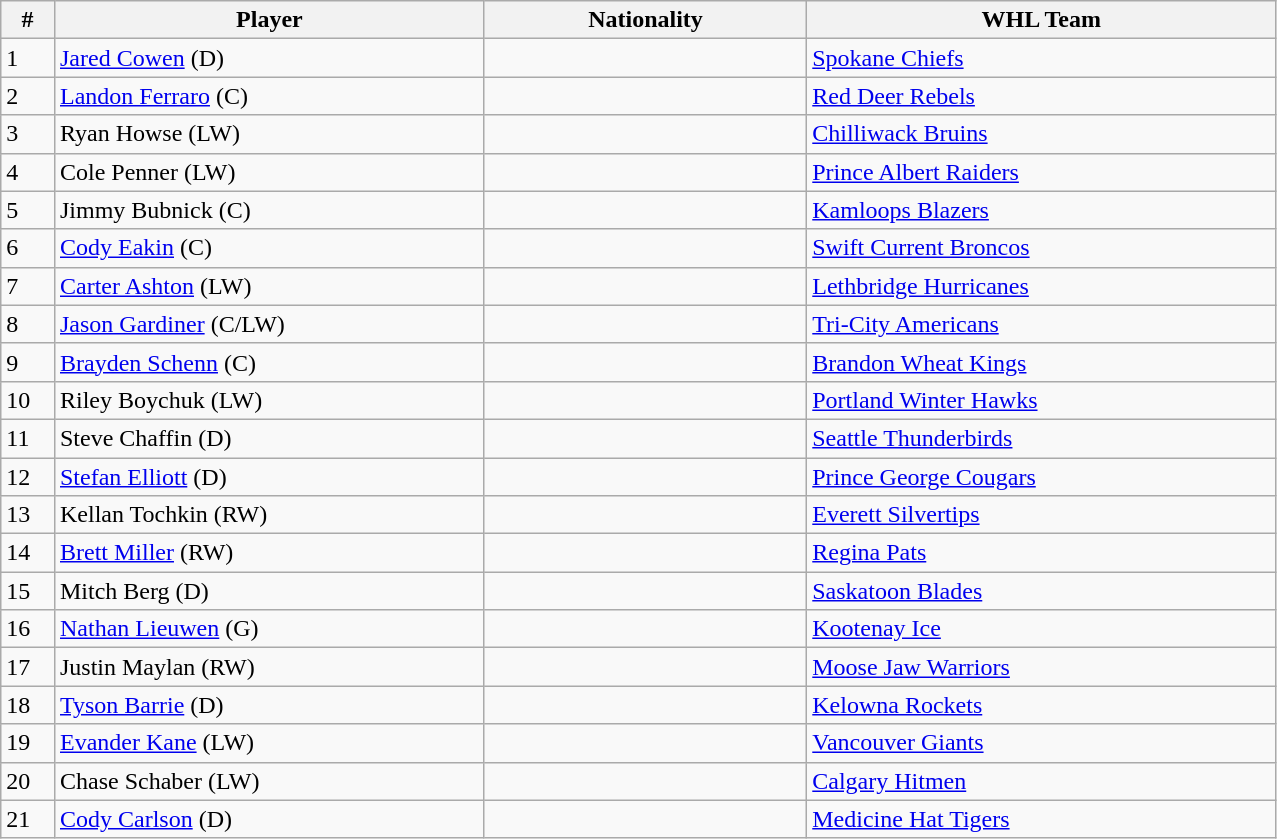<table class="wikitable">
<tr>
<th bgcolor="#DDDDFF" width="2.75%">#</th>
<th bgcolor="#DDDDFF" width="22.0%">Player</th>
<th bgcolor="#DDDDFF" width="16.5%">Nationality</th>
<th bgcolor="#DDDDFF" width="24.0%">WHL Team</th>
</tr>
<tr>
<td>1</td>
<td><a href='#'>Jared Cowen</a> (D)</td>
<td></td>
<td><a href='#'>Spokane Chiefs</a></td>
</tr>
<tr>
<td>2</td>
<td><a href='#'>Landon Ferraro</a> (C)</td>
<td></td>
<td><a href='#'>Red Deer Rebels</a></td>
</tr>
<tr>
<td>3</td>
<td>Ryan Howse (LW)</td>
<td></td>
<td><a href='#'>Chilliwack Bruins</a></td>
</tr>
<tr>
<td>4</td>
<td>Cole Penner (LW)</td>
<td></td>
<td><a href='#'>Prince Albert Raiders</a></td>
</tr>
<tr>
<td>5</td>
<td>Jimmy Bubnick (C)</td>
<td></td>
<td><a href='#'>Kamloops Blazers</a></td>
</tr>
<tr>
<td>6</td>
<td><a href='#'>Cody Eakin</a> (C)</td>
<td></td>
<td><a href='#'>Swift Current Broncos</a></td>
</tr>
<tr>
<td>7</td>
<td><a href='#'>Carter Ashton</a> (LW)</td>
<td></td>
<td><a href='#'>Lethbridge Hurricanes</a></td>
</tr>
<tr>
<td>8</td>
<td><a href='#'>Jason Gardiner</a> (C/LW)</td>
<td></td>
<td><a href='#'>Tri-City Americans</a></td>
</tr>
<tr>
<td>9</td>
<td><a href='#'>Brayden Schenn</a> (C)</td>
<td></td>
<td><a href='#'>Brandon Wheat Kings</a></td>
</tr>
<tr>
<td>10</td>
<td>Riley Boychuk (LW)</td>
<td></td>
<td><a href='#'>Portland Winter Hawks</a></td>
</tr>
<tr>
<td>11</td>
<td>Steve Chaffin (D)</td>
<td></td>
<td><a href='#'>Seattle Thunderbirds</a></td>
</tr>
<tr>
<td>12</td>
<td><a href='#'>Stefan Elliott</a> (D)</td>
<td></td>
<td><a href='#'>Prince George Cougars</a></td>
</tr>
<tr>
<td>13</td>
<td>Kellan Tochkin (RW)</td>
<td></td>
<td><a href='#'>Everett Silvertips</a></td>
</tr>
<tr>
<td>14</td>
<td><a href='#'>Brett Miller</a> (RW)</td>
<td></td>
<td><a href='#'>Regina Pats</a></td>
</tr>
<tr>
<td>15</td>
<td>Mitch Berg (D)</td>
<td></td>
<td><a href='#'>Saskatoon Blades</a></td>
</tr>
<tr>
<td>16</td>
<td><a href='#'>Nathan Lieuwen</a> (G)</td>
<td></td>
<td><a href='#'>Kootenay Ice</a></td>
</tr>
<tr>
<td>17</td>
<td>Justin Maylan (RW)</td>
<td></td>
<td><a href='#'>Moose Jaw Warriors</a></td>
</tr>
<tr>
<td>18</td>
<td><a href='#'>Tyson Barrie</a> (D)</td>
<td></td>
<td><a href='#'>Kelowna Rockets</a></td>
</tr>
<tr>
<td>19</td>
<td><a href='#'>Evander Kane</a> (LW)</td>
<td></td>
<td><a href='#'>Vancouver Giants</a></td>
</tr>
<tr>
<td>20</td>
<td>Chase Schaber (LW)</td>
<td></td>
<td><a href='#'>Calgary Hitmen</a></td>
</tr>
<tr>
<td>21</td>
<td><a href='#'>Cody Carlson</a> (D)</td>
<td></td>
<td><a href='#'>Medicine Hat Tigers</a></td>
</tr>
</table>
